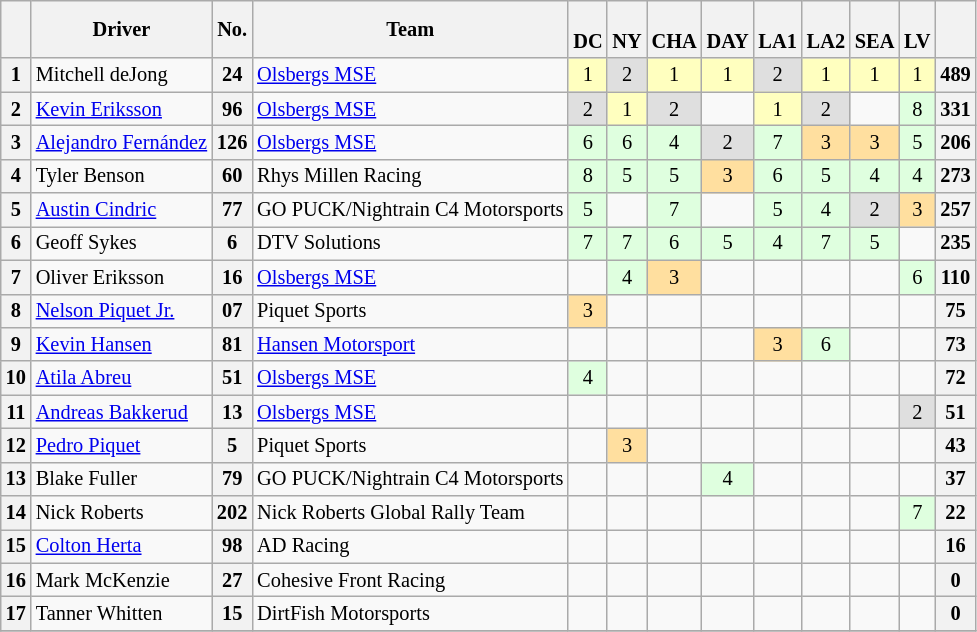<table class="wikitable" style="font-size:85%; text-align:center">
<tr>
<th valign="middle"></th>
<th valign="middle">Driver</th>
<th valign="middle">No.</th>
<th valign="middle">Team</th>
<th><br>DC</th>
<th><br>NY</th>
<th><br>CHA</th>
<th><br>DAY</th>
<th><br>LA1</th>
<th><br>LA2</th>
<th><br>SEA</th>
<th><br>LV</th>
<th></th>
</tr>
<tr>
<th>1</th>
<td align="left"> Mitchell deJong</td>
<th valign="middle">24</th>
<td align="left"><a href='#'>Olsbergs MSE</a></td>
<td style="background:#ffffbf;">1</td>
<td style="background:#dfdfdf;">2</td>
<td style="background:#ffffbf;">1</td>
<td style="background:#ffffbf;">1</td>
<td style="background:#dfdfdf;">2</td>
<td style="background:#ffffbf;">1</td>
<td style="background:#ffffbf;">1</td>
<td style="background:#ffffbf;">1</td>
<th>489</th>
</tr>
<tr>
<th>2</th>
<td align="left"> <a href='#'>Kevin Eriksson</a></td>
<th valign="middle">96</th>
<td align="left"><a href='#'>Olsbergs MSE</a></td>
<td style="background:#dfdfdf;">2</td>
<td style="background:#ffffbf;">1</td>
<td style="background:#dfdfdf;">2</td>
<td></td>
<td style="background:#ffffbf;">1</td>
<td style="background:#dfdfdf;">2</td>
<td></td>
<td style="background:#dfffdf;">8</td>
<th>331</th>
</tr>
<tr>
<th>3</th>
<td align="left"> <a href='#'>Alejandro Fernández</a></td>
<th valign="middle">126</th>
<td align="left"><a href='#'>Olsbergs MSE</a></td>
<td style="background:#dfffdf;">6</td>
<td style="background:#dfffdf;">6</td>
<td style="background:#dfffdf;">4</td>
<td style="background:#dfdfdf;">2</td>
<td style="background:#dfffdf;">7</td>
<td style="background:#ffdf9f;">3</td>
<td style="background:#ffdf9f;">3</td>
<td style="background:#dfffdf;">5</td>
<th>206</th>
</tr>
<tr>
<th>4</th>
<td align="left"> Tyler Benson</td>
<th valign="middle">60</th>
<td align="left">Rhys Millen Racing</td>
<td style="background:#dfffdf;">8</td>
<td style="background:#dfffdf;">5</td>
<td style="background:#dfffdf;">5</td>
<td style="background:#ffdf9f;">3</td>
<td style="background:#dfffdf;">6</td>
<td style="background:#dfffdf;">5</td>
<td style="background:#dfffdf;">4</td>
<td style="background:#dfffdf;">4</td>
<th>273</th>
</tr>
<tr>
<th>5</th>
<td align="left"> <a href='#'>Austin Cindric</a></td>
<th valign="middle">77</th>
<td align="left">GO PUCK/Nightrain C4 Motorsports</td>
<td style="background:#dfffdf;">5</td>
<td></td>
<td style="background:#dfffdf;">7</td>
<td></td>
<td style="background:#dfffdf;">5</td>
<td style="background:#dfffdf;">4</td>
<td style="background:#dfdfdf;">2</td>
<td style="background:#ffdf9f;">3</td>
<th>257</th>
</tr>
<tr>
<th>6</th>
<td align="left"> Geoff Sykes</td>
<th valign="middle">6</th>
<td align="left">DTV Solutions</td>
<td style="background:#dfffdf;">7</td>
<td style="background:#dfffdf;">7</td>
<td style="background:#dfffdf;">6</td>
<td style="background:#dfffdf;">5</td>
<td style="background:#dfffdf;">4</td>
<td style="background:#dfffdf;">7</td>
<td style="background:#dfffdf;">5</td>
<td></td>
<th>235</th>
</tr>
<tr>
<th>7</th>
<td align="left"> Oliver Eriksson</td>
<th valign="middle">16</th>
<td align="left"><a href='#'>Olsbergs MSE</a></td>
<td></td>
<td style="background:#dfffdf;">4</td>
<td style="background:#ffdf9f;">3</td>
<td></td>
<td></td>
<td></td>
<td></td>
<td style="background:#dfffdf;">6</td>
<th>110</th>
</tr>
<tr>
<th>8</th>
<td align="left"> <a href='#'>Nelson Piquet Jr.</a></td>
<th valign="middle">07</th>
<td align="left">Piquet Sports</td>
<td style="background:#ffdf9f;">3</td>
<td></td>
<td></td>
<td></td>
<td></td>
<td></td>
<td></td>
<td></td>
<th>75</th>
</tr>
<tr>
<th>9</th>
<td align="left"> <a href='#'>Kevin Hansen</a></td>
<th valign="middle">81</th>
<td align="left"><a href='#'>Hansen Motorsport</a></td>
<td></td>
<td></td>
<td></td>
<td></td>
<td style="background:#ffdf9f;">3</td>
<td style="background:#dfffdf;">6</td>
<td></td>
<td></td>
<th>73</th>
</tr>
<tr>
<th>10</th>
<td align="left"> <a href='#'>Atila Abreu</a></td>
<th valign="middle">51</th>
<td align="left"><a href='#'>Olsbergs MSE</a></td>
<td style="background:#dfffdf;">4</td>
<td></td>
<td></td>
<td></td>
<td></td>
<td></td>
<td></td>
<td></td>
<th>72</th>
</tr>
<tr>
<th>11</th>
<td align="left"> <a href='#'>Andreas Bakkerud</a></td>
<th valign="middle">13</th>
<td align="left"><a href='#'>Olsbergs MSE</a></td>
<td></td>
<td></td>
<td></td>
<td></td>
<td></td>
<td></td>
<td></td>
<td style="background:#dfdfdf;">2</td>
<th>51</th>
</tr>
<tr>
<th>12</th>
<td align="left"> <a href='#'>Pedro Piquet</a></td>
<th valign="middle">5</th>
<td align="left">Piquet Sports</td>
<td></td>
<td style="background:#ffdf9f;">3</td>
<td></td>
<td></td>
<td></td>
<td></td>
<td></td>
<td></td>
<th>43</th>
</tr>
<tr>
<th>13</th>
<td align="left"> Blake Fuller</td>
<th valign="middle">79</th>
<td align="left">GO PUCK/Nightrain C4 Motorsports</td>
<td></td>
<td></td>
<td></td>
<td style="background:#dfffdf;">4</td>
<td></td>
<td></td>
<td></td>
<td></td>
<th>37</th>
</tr>
<tr>
<th>14</th>
<td align="left"> Nick Roberts</td>
<th valign="middle">202</th>
<td align="left">Nick Roberts Global Rally Team</td>
<td></td>
<td></td>
<td></td>
<td></td>
<td></td>
<td></td>
<td></td>
<td style="background:#dfffdf;">7</td>
<th>22</th>
</tr>
<tr>
<th>15</th>
<td align="left"> <a href='#'>Colton Herta</a></td>
<th valign="middle">98</th>
<td align="left">AD Racing</td>
<td></td>
<td></td>
<td></td>
<td></td>
<td></td>
<td></td>
<td></td>
<td></td>
<th>16</th>
</tr>
<tr>
<th>16</th>
<td align="left"> Mark McKenzie</td>
<th valign="middle">27</th>
<td align="left">Cohesive Front Racing</td>
<td></td>
<td></td>
<td></td>
<td></td>
<td></td>
<td></td>
<td></td>
<td></td>
<th>0</th>
</tr>
<tr>
<th>17</th>
<td align="left"> Tanner Whitten</td>
<th valign="middle">15</th>
<td align="left">DirtFish Motorsports</td>
<td></td>
<td></td>
<td></td>
<td></td>
<td></td>
<td></td>
<td></td>
<td></td>
<th>0</th>
</tr>
<tr>
</tr>
</table>
